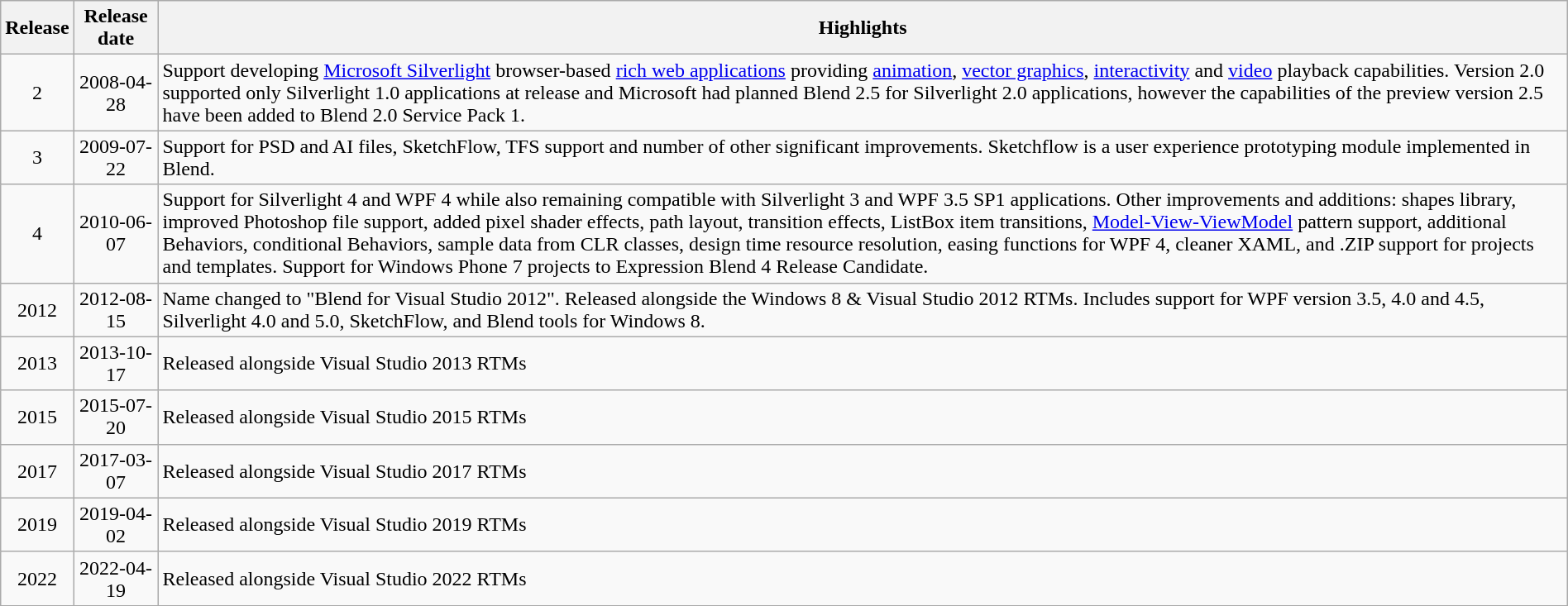<table class="wikitable" style="width:100%">
<tr>
<th>Release</th>
<th>Release date</th>
<th>Highlights</th>
</tr>
<tr>
<td style="text-align:center;">2</td>
<td style="text-align:center;">2008-04-28</td>
<td>Support developing <a href='#'>Microsoft Silverlight</a> browser-based <a href='#'>rich web applications</a> providing <a href='#'>animation</a>, <a href='#'>vector graphics</a>, <a href='#'>interactivity</a> and <a href='#'>video</a> playback capabilities. Version 2.0 supported only Silverlight 1.0 applications at release and Microsoft had planned Blend 2.5 for Silverlight 2.0 applications, however the capabilities of the preview version 2.5 have been added to Blend 2.0 Service Pack 1.</td>
</tr>
<tr>
<td style="text-align:center;">3</td>
<td style="text-align:center;">2009-07-22</td>
<td>Support for PSD and AI files, SketchFlow, TFS support and number of other significant improvements.  Sketchflow is a user experience prototyping module implemented in Blend.</td>
</tr>
<tr>
<td style="text-align:center;">4</td>
<td style="text-align:center;">2010-06-07</td>
<td>Support for Silverlight 4 and WPF 4 while also remaining compatible with Silverlight 3 and WPF 3.5 SP1 applications.  Other improvements and additions: shapes library, improved Photoshop file support, added pixel shader effects, path layout, transition effects, ListBox item transitions, <a href='#'>Model-View-ViewModel</a> pattern support, additional Behaviors, conditional Behaviors, sample data from CLR classes, design time resource resolution, easing functions for WPF 4, cleaner XAML, and .ZIP support for projects and templates. Support for Windows Phone 7 projects to Expression Blend 4 Release Candidate.</td>
</tr>
<tr>
<td style="text-align:center;">2012</td>
<td style="text-align:center;">2012-08-15</td>
<td>Name changed to "Blend for Visual Studio 2012". Released alongside the Windows 8 & Visual Studio 2012 RTMs. Includes support for WPF version 3.5, 4.0 and 4.5, Silverlight 4.0 and 5.0, SketchFlow, and Blend tools for Windows 8.</td>
</tr>
<tr>
<td style="text-align:center;">2013</td>
<td style="text-align:center;">2013-10-17</td>
<td>Released alongside Visual Studio 2013 RTMs</td>
</tr>
<tr>
<td style="text-align:center;">2015</td>
<td style="text-align:center;">2015-07-20</td>
<td>Released alongside Visual Studio 2015 RTMs</td>
</tr>
<tr>
<td style="text-align:center;">2017</td>
<td style="text-align:center;">2017-03-07</td>
<td>Released alongside Visual Studio 2017 RTMs</td>
</tr>
<tr>
<td style="text-align:center;">2019</td>
<td style="text-align:center;">2019-04-02</td>
<td>Released alongside Visual Studio 2019 RTMs</td>
</tr>
<tr>
<td style="text-align:center;">2022</td>
<td style="text-align:center;">2022-04-19</td>
<td>Released alongside Visual Studio 2022 RTMs</td>
</tr>
<tr>
</tr>
</table>
